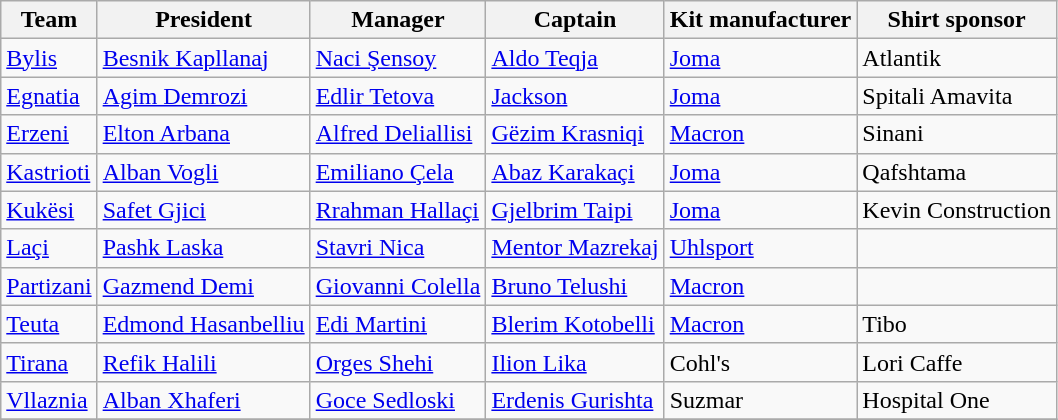<table class="wikitable sortable" style="text-align: left;">
<tr>
<th>Team</th>
<th>President</th>
<th>Manager</th>
<th>Captain</th>
<th>Kit manufacturer</th>
<th>Shirt sponsor</th>
</tr>
<tr>
<td><a href='#'>Bylis</a></td>
<td> <a href='#'>Besnik Kapllanaj</a></td>
<td> <a href='#'>Naci Şensoy</a></td>
<td> <a href='#'>Aldo Teqja</a></td>
<td><a href='#'>Joma</a></td>
<td>Atlantik</td>
</tr>
<tr>
<td><a href='#'>Egnatia</a></td>
<td> <a href='#'>Agim Demrozi</a></td>
<td> <a href='#'>Edlir Tetova</a></td>
<td> <a href='#'>Jackson</a></td>
<td><a href='#'>Joma</a></td>
<td>Spitali Amavita</td>
</tr>
<tr>
<td><a href='#'>Erzeni</a></td>
<td> <a href='#'>Elton Arbana</a></td>
<td> <a href='#'>Alfred Deliallisi</a></td>
<td> <a href='#'>Gëzim Krasniqi</a></td>
<td><a href='#'>Macron</a></td>
<td>Sinani</td>
</tr>
<tr>
<td><a href='#'>Kastrioti</a></td>
<td> <a href='#'>Alban Vogli</a></td>
<td> <a href='#'>Emiliano Çela</a></td>
<td> <a href='#'>Abaz Karakaçi</a></td>
<td><a href='#'>Joma</a></td>
<td>Qafshtama</td>
</tr>
<tr>
<td><a href='#'>Kukësi</a></td>
<td> <a href='#'>Safet Gjici</a></td>
<td> <a href='#'>Rrahman Hallaçi</a></td>
<td> <a href='#'>Gjelbrim Taipi</a></td>
<td><a href='#'>Joma</a></td>
<td>Kevin Construction</td>
</tr>
<tr>
<td><a href='#'>Laçi</a></td>
<td> <a href='#'>Pashk Laska</a></td>
<td> <a href='#'>Stavri Nica</a></td>
<td> <a href='#'>Mentor Mazrekaj</a></td>
<td><a href='#'>Uhlsport</a></td>
<td></td>
</tr>
<tr>
<td><a href='#'>Partizani</a></td>
<td> <a href='#'>Gazmend Demi</a></td>
<td> <a href='#'>Giovanni Colella</a></td>
<td> <a href='#'>Bruno Telushi</a></td>
<td><a href='#'>Macron</a></td>
<td></td>
</tr>
<tr>
<td><a href='#'>Teuta</a></td>
<td> <a href='#'>Edmond Hasanbelliu</a></td>
<td> <a href='#'>Edi Martini</a></td>
<td> <a href='#'>Blerim Kotobelli</a></td>
<td><a href='#'>Macron</a></td>
<td>Tibo</td>
</tr>
<tr>
<td><a href='#'>Tirana</a></td>
<td> <a href='#'>Refik Halili</a></td>
<td> <a href='#'>Orges Shehi</a></td>
<td> <a href='#'>Ilion Lika</a></td>
<td>Cohl's</td>
<td>Lori Caffe</td>
</tr>
<tr>
<td><a href='#'>Vllaznia</a></td>
<td> <a href='#'>Alban Xhaferi</a></td>
<td> <a href='#'>Goce Sedloski</a></td>
<td> <a href='#'>Erdenis Gurishta</a></td>
<td>Suzmar</td>
<td>Hospital One</td>
</tr>
<tr>
</tr>
</table>
